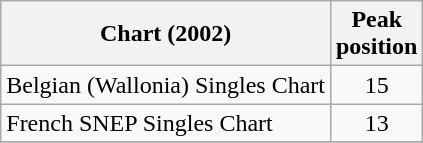<table class="wikitable sortable">
<tr>
<th>Chart (2002)</th>
<th>Peak<br>position</th>
</tr>
<tr>
<td>Belgian (Wallonia) Singles Chart</td>
<td align="center">15</td>
</tr>
<tr>
<td>French SNEP Singles Chart</td>
<td align="center">13</td>
</tr>
<tr>
</tr>
</table>
